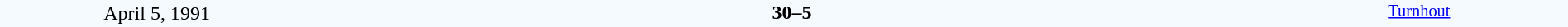<table style="width: 100%; background:#F5FAFF;" cellspacing="0">
<tr>
<td align=center rowspan=3 width=20%>April 5, 1991<br></td>
</tr>
<tr>
<td width=24% align=right></td>
<td align=center width=13%><strong>30–5</strong></td>
<td width=24%></td>
<td style=font-size:85% rowspan=3 valign=top align=center><a href='#'>Turnhout</a></td>
</tr>
<tr style=font-size:85%>
<td align=right></td>
<td align=center></td>
<td></td>
</tr>
</table>
